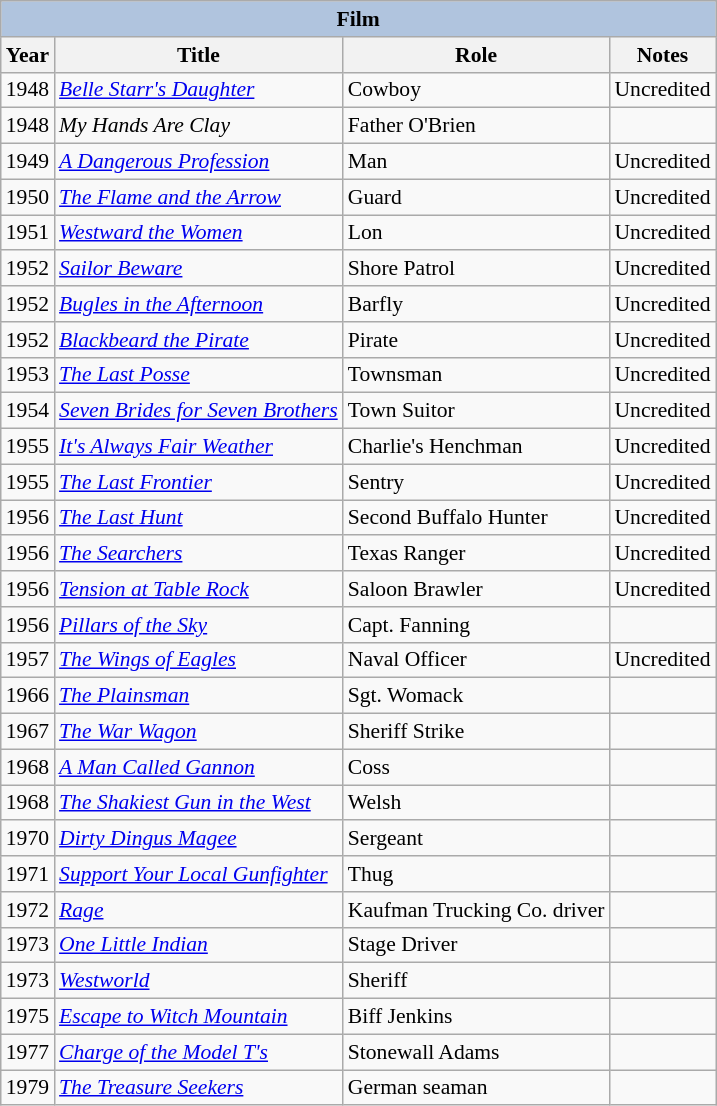<table class="wikitable" style="font-size: 90%;">
<tr>
<th colspan="4" style="background: LightSteelBlue;">Film</th>
</tr>
<tr>
<th>Year</th>
<th>Title</th>
<th>Role</th>
<th>Notes</th>
</tr>
<tr>
<td>1948</td>
<td><em><a href='#'>Belle Starr's Daughter</a></em></td>
<td>Cowboy</td>
<td>Uncredited</td>
</tr>
<tr>
<td>1948</td>
<td><em>My Hands Are Clay</em></td>
<td>Father O'Brien</td>
<td></td>
</tr>
<tr>
<td>1949</td>
<td><em><a href='#'>A Dangerous Profession</a></em></td>
<td>Man</td>
<td>Uncredited</td>
</tr>
<tr>
<td>1950</td>
<td><em><a href='#'>The Flame and the Arrow</a></em></td>
<td>Guard</td>
<td>Uncredited</td>
</tr>
<tr>
<td>1951</td>
<td><em><a href='#'>Westward the Women</a></em></td>
<td>Lon</td>
<td>Uncredited</td>
</tr>
<tr>
<td>1952</td>
<td><em><a href='#'>Sailor Beware</a></em></td>
<td>Shore Patrol</td>
<td>Uncredited</td>
</tr>
<tr>
<td>1952</td>
<td><em><a href='#'>Bugles in the Afternoon</a></em></td>
<td>Barfly</td>
<td>Uncredited</td>
</tr>
<tr>
<td>1952</td>
<td><em><a href='#'>Blackbeard the Pirate</a></em></td>
<td>Pirate</td>
<td>Uncredited</td>
</tr>
<tr>
<td>1953</td>
<td><em><a href='#'>The Last Posse</a></em></td>
<td>Townsman</td>
<td>Uncredited</td>
</tr>
<tr>
<td>1954</td>
<td><em><a href='#'>Seven Brides for Seven Brothers</a></em></td>
<td>Town Suitor</td>
<td>Uncredited</td>
</tr>
<tr>
<td>1955</td>
<td><em><a href='#'>It's Always Fair Weather</a></em></td>
<td>Charlie's Henchman</td>
<td>Uncredited</td>
</tr>
<tr>
<td>1955</td>
<td><em><a href='#'>The Last Frontier</a></em></td>
<td>Sentry</td>
<td>Uncredited</td>
</tr>
<tr>
<td>1956</td>
<td><em><a href='#'>The Last Hunt</a></em></td>
<td>Second Buffalo Hunter</td>
<td>Uncredited</td>
</tr>
<tr>
<td>1956</td>
<td><em><a href='#'>The Searchers</a></em></td>
<td>Texas Ranger</td>
<td>Uncredited</td>
</tr>
<tr>
<td>1956</td>
<td><em><a href='#'>Tension at Table Rock</a></em></td>
<td>Saloon Brawler</td>
<td>Uncredited</td>
</tr>
<tr>
<td>1956</td>
<td><em><a href='#'>Pillars of the Sky</a></em></td>
<td>Capt. Fanning</td>
<td></td>
</tr>
<tr>
<td>1957</td>
<td><em><a href='#'>The Wings of Eagles</a></em></td>
<td>Naval Officer</td>
<td>Uncredited</td>
</tr>
<tr>
<td>1966</td>
<td><em><a href='#'>The Plainsman</a></em></td>
<td>Sgt. Womack</td>
<td></td>
</tr>
<tr>
<td>1967</td>
<td><em><a href='#'>The War Wagon</a></em></td>
<td>Sheriff Strike</td>
<td></td>
</tr>
<tr>
<td>1968</td>
<td><em><a href='#'>A Man Called Gannon</a></em></td>
<td>Coss</td>
<td></td>
</tr>
<tr>
<td>1968</td>
<td><em><a href='#'>The Shakiest Gun in the West</a></em></td>
<td>Welsh</td>
<td></td>
</tr>
<tr>
<td>1970</td>
<td><em><a href='#'>Dirty Dingus Magee</a></em></td>
<td>Sergeant</td>
<td></td>
</tr>
<tr>
<td>1971</td>
<td><em><a href='#'>Support Your Local Gunfighter</a></em></td>
<td>Thug</td>
<td></td>
</tr>
<tr>
<td>1972</td>
<td><em><a href='#'>Rage</a></em></td>
<td>Kaufman Trucking Co. driver</td>
<td></td>
</tr>
<tr>
<td>1973</td>
<td><em><a href='#'>One Little Indian</a></em></td>
<td>Stage Driver</td>
<td></td>
</tr>
<tr>
<td>1973</td>
<td><em><a href='#'>Westworld</a></em></td>
<td>Sheriff</td>
<td></td>
</tr>
<tr>
<td>1975</td>
<td><em><a href='#'>Escape to Witch Mountain</a></em></td>
<td>Biff Jenkins</td>
<td></td>
</tr>
<tr>
<td>1977</td>
<td><em><a href='#'>Charge of the Model T's</a></em></td>
<td>Stonewall Adams</td>
<td></td>
</tr>
<tr>
<td>1979</td>
<td><em><a href='#'>The Treasure Seekers</a></em></td>
<td>German seaman</td>
<td></td>
</tr>
</table>
